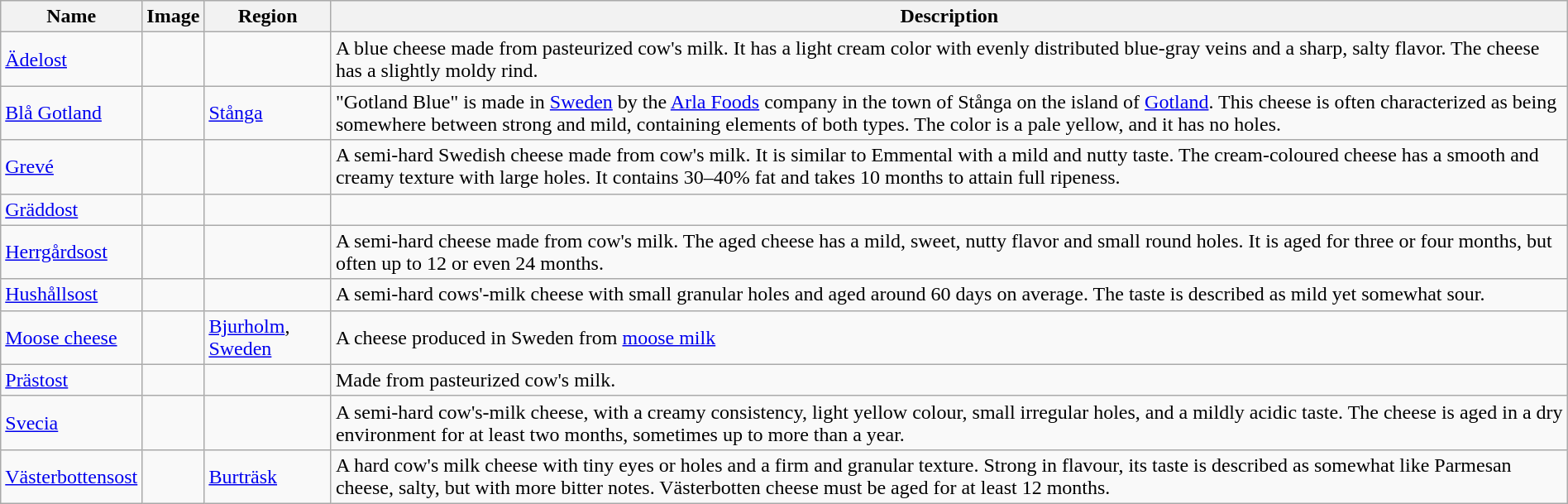<table class="wikitable sortable" style="width:100%">
<tr>
<th>Name</th>
<th class="unsortable">Image</th>
<th>Region</th>
<th>Description</th>
</tr>
<tr>
<td><a href='#'>Ädelost</a></td>
<td></td>
<td></td>
<td>A blue cheese made from pasteurized cow's milk. It has a light cream color with evenly distributed blue-gray veins and a sharp, salty flavor. The cheese has a slightly moldy rind.</td>
</tr>
<tr>
<td><a href='#'>Blå Gotland</a></td>
<td></td>
<td><a href='#'>Stånga</a></td>
<td>"Gotland Blue" is made in <a href='#'>Sweden</a> by the <a href='#'>Arla Foods</a> company in the town of Stånga on the island of <a href='#'>Gotland</a>.  This cheese is often characterized as being somewhere between strong and mild, containing elements of both types. The color is a pale yellow, and it has no holes.</td>
</tr>
<tr>
<td><a href='#'>Grevé</a></td>
<td></td>
<td></td>
<td>A semi-hard Swedish cheese made from cow's milk. It is similar to Emmental with a mild and nutty taste. The cream-coloured cheese has a smooth and creamy texture with large holes. It contains 30–40% fat and takes 10 months to attain full ripeness.</td>
</tr>
<tr>
<td><a href='#'>Gräddost</a></td>
<td></td>
<td></td>
<td></td>
</tr>
<tr>
<td><a href='#'>Herrgårdsost</a></td>
<td></td>
<td></td>
<td>A semi-hard cheese made from cow's milk. The aged cheese has a mild, sweet, nutty flavor and small round holes. It is aged for three or four months, but often up to 12 or even 24 months.</td>
</tr>
<tr>
<td><a href='#'>Hushållsost</a></td>
<td></td>
<td></td>
<td>A semi-hard cows'-milk cheese with small granular holes and aged around 60 days on average. The taste is described as mild yet somewhat sour.</td>
</tr>
<tr>
<td><a href='#'>Moose cheese</a></td>
<td></td>
<td><a href='#'>Bjurholm</a>, <a href='#'>Sweden</a></td>
<td>A cheese produced in Sweden from <a href='#'>moose milk</a></td>
</tr>
<tr>
<td><a href='#'>Prästost</a></td>
<td></td>
<td></td>
<td>Made from pasteurized cow's milk.</td>
</tr>
<tr>
<td><a href='#'>Svecia</a></td>
<td></td>
<td></td>
<td>A semi-hard cow's-milk cheese, with a creamy consistency, light yellow colour, small irregular holes, and a mildly acidic taste. The cheese is aged in a dry environment for at least two months, sometimes up to more than a year.</td>
</tr>
<tr>
<td><a href='#'>Västerbottensost</a></td>
<td></td>
<td><a href='#'>Burträsk</a></td>
<td>A hard cow's milk cheese with tiny eyes or holes and a firm and granular texture. Strong in flavour, its taste is described as somewhat like Parmesan cheese, salty, but with more bitter notes. Västerbotten cheese must be aged for at least 12 months.</td>
</tr>
</table>
